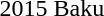<table>
<tr>
<td>2015 Baku<br></td>
<td></td>
<td></td>
<td></td>
</tr>
</table>
